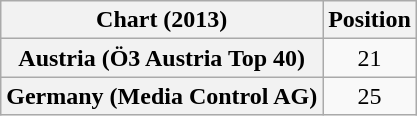<table class="wikitable sortable plainrowheaders" style="text-align:center;">
<tr>
<th>Chart (2013)</th>
<th>Position</th>
</tr>
<tr>
<th scope="row">Austria (Ö3 Austria Top 40)</th>
<td>21</td>
</tr>
<tr>
<th scope="row">Germany (Media Control AG)</th>
<td style="text-align:center;">25</td>
</tr>
</table>
